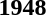<table>
<tr>
<td><strong>1948</strong><br></td>
</tr>
</table>
